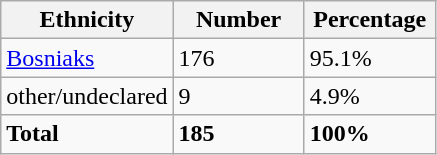<table class="wikitable">
<tr>
<th width="100px">Ethnicity</th>
<th width="80px">Number</th>
<th width="80px">Percentage</th>
</tr>
<tr>
<td><a href='#'>Bosniaks</a></td>
<td>176</td>
<td>95.1%</td>
</tr>
<tr>
<td>other/undeclared</td>
<td>9</td>
<td>4.9%</td>
</tr>
<tr>
<td><strong>Total</strong></td>
<td><strong>185</strong></td>
<td><strong>100%</strong></td>
</tr>
</table>
